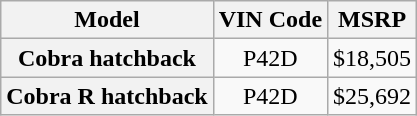<table class=wikitable>
<tr>
<th>Model</th>
<th>VIN Code</th>
<th>MSRP</th>
</tr>
<tr>
<th>Cobra hatchback</th>
<td align=center>P42D</td>
<td align=left>$18,505</td>
</tr>
<tr>
<th>Cobra R hatchback</th>
<td align=center>P42D</td>
<td align=left>$25,692</td>
</tr>
</table>
